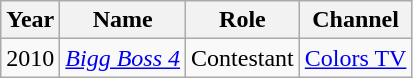<table class="wikitable">
<tr>
<th>Year</th>
<th>Name</th>
<th>Role</th>
<th>Channel</th>
</tr>
<tr>
<td>2010</td>
<td><em><a href='#'>Bigg Boss 4</a></em></td>
<td rowspan="2">Contestant</td>
<td><a href='#'>Colors TV</a></td>
</tr>
</table>
